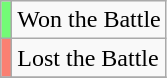<table class="wikitable sortable">
<tr>
<td style="background:#73FB76;"></td>
<td>Won the Battle</td>
</tr>
<tr>
<td style="background:salmon"></td>
<td>Lost the Battle</td>
</tr>
<tr>
</tr>
</table>
